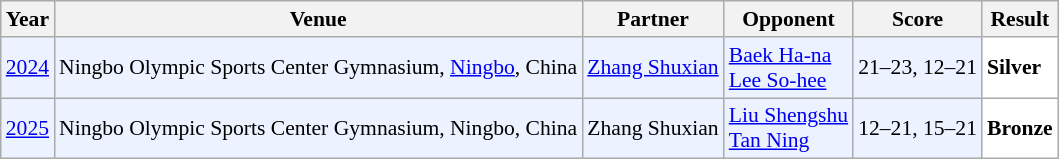<table class="sortable wikitable" style="font-size: 90%;">
<tr>
<th>Year</th>
<th>Venue</th>
<th>Partner</th>
<th>Opponent</th>
<th>Score</th>
<th>Result</th>
</tr>
<tr style="background:#ECF2FF">
<td align="center"><a href='#'>2024</a></td>
<td align="left">Ningbo Olympic Sports Center Gymnasium, <a href='#'>Ningbo</a>, China</td>
<td align="left"> <a href='#'>Zhang Shuxian</a></td>
<td align="left"> <a href='#'>Baek Ha-na</a><br> <a href='#'>Lee So-hee</a></td>
<td align="left">21–23, 12–21</td>
<td style="text-align:left; background:white"> <strong>Silver</strong></td>
</tr>
<tr style="background:#ECF2FF">
<td align="center"><a href='#'>2025</a></td>
<td align="left">Ningbo Olympic Sports Center Gymnasium, Ningbo, China</td>
<td align="left"> Zhang Shuxian</td>
<td align="left"> <a href='#'>Liu Shengshu</a><br> <a href='#'>Tan Ning</a></td>
<td align="left">12–21, 15–21</td>
<td style="text-align:left; background: white"> <strong>Bronze</strong></td>
</tr>
</table>
